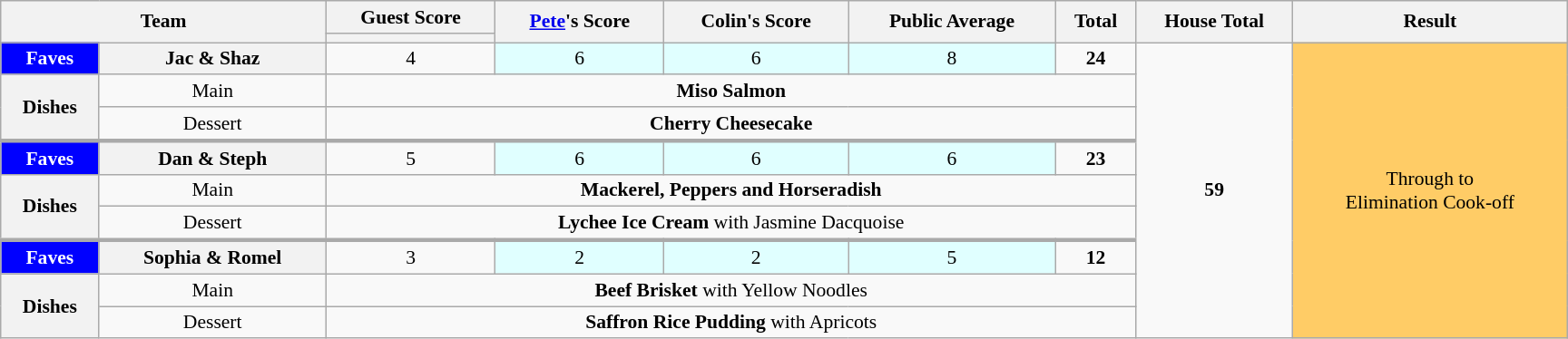<table class="wikitable plainrowheaders" style="margin:1em auto; text-align:center; font-size:90%; width:80em;">
<tr>
<th colspan="2" rowspan="2" scope="col">Team</th>
<th scope="col">Guest Score</th>
<th rowspan="2"><a href='#'>Pete</a>'s Score</th>
<th rowspan="2">Colin's Score</th>
<th rowspan="2">Public Average</th>
<th rowspan="2" scope="col">Total<br><small></small></th>
<th rowspan="2">House Total<br><small></small></th>
<th rowspan="2">Result</th>
</tr>
<tr>
<th scope="col"></th>
</tr>
<tr>
<th style="text-align:center; background:blue; color:white;"><strong>Faves</strong></th>
<th rowspan="1">Jac & Shaz</th>
<td rowspan="1">4</td>
<td rowspan="1" bgcolor="#e0ffff">6</td>
<td rowspan="1" bgcolor="#e0ffff">6</td>
<td rowspan="1" bgcolor="#e0ffff">8</td>
<td rowspan="1"><strong>24</strong></td>
<td rowspan="9" style="width:10%"><strong>59</strong></td>
<td rowspan="9" style="text-align:center; background:#FFCC66;">Through to <br> Elimination Cook-off</td>
</tr>
<tr>
<th colspan="1" rowspan="2">Dishes</th>
<td>Main</td>
<td colspan="5"><strong>Miso Salmon</strong></td>
</tr>
<tr>
<td>Dessert</td>
<td colspan="5"><strong>Cherry Cheesecake</strong></td>
</tr>
<tr style="border-top:3px solid #aaa;">
<th style="text-align:center; background:blue; color:white;"><strong>Faves</strong></th>
<th rowspan="1">Dan & Steph</th>
<td>5</td>
<td bgcolor="#e0ffff">6</td>
<td bgcolor="#e0ffff">6</td>
<td bgcolor="#e0ffff">6</td>
<td><strong>23</strong></td>
</tr>
<tr>
<th rowspan="2">Dishes</th>
<td>Main</td>
<td colspan="5"><strong>Mackerel, Peppers and Horseradish</strong></td>
</tr>
<tr>
<td>Dessert</td>
<td colspan="5"><strong>Lychee Ice Cream</strong> with Jasmine Dacquoise</td>
</tr>
<tr style="border-top:3px solid #aaa;">
<th style="text-align:center; background:blue; color:white;"><strong>Faves</strong></th>
<th rowspan="1">Sophia & Romel</th>
<td rowspan="1">3</td>
<td rowspan="1" bgcolor="#e0ffff">2</td>
<td rowspan="1" bgcolor="#e0ffff">2</td>
<td rowspan="1" bgcolor="#e0ffff">5</td>
<td rowspan="1"><strong>12</strong></td>
</tr>
<tr>
<th colspan="1" rowspan="2">Dishes</th>
<td>Main</td>
<td colspan="5"><strong>Beef Brisket</strong> with Yellow Noodles</td>
</tr>
<tr>
<td>Dessert</td>
<td colspan="5"><strong>Saffron Rice Pudding</strong> with Apricots</td>
</tr>
</table>
